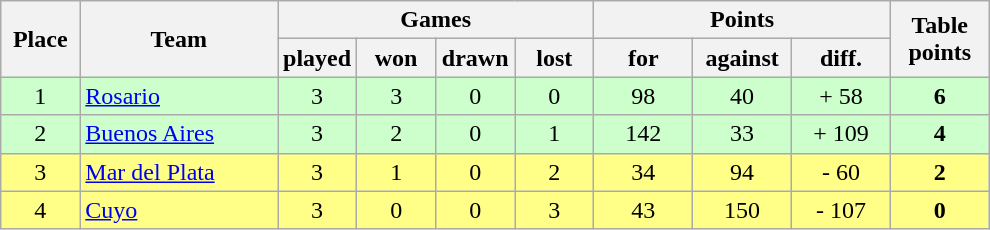<table class="wikitable">
<tr>
<th rowspan=2 width="8%">Place</th>
<th rowspan=2 width="20%">Team</th>
<th colspan=4 width="32%">Games</th>
<th colspan=3 width="30%">Points</th>
<th rowspan=2 width="10%">Table<br>points</th>
</tr>
<tr>
<th width="8%">played</th>
<th width="8%">won</th>
<th width="8%">drawn</th>
<th width="8%">lost</th>
<th width="10%">for</th>
<th width="10%">against</th>
<th width="10%">diff.</th>
</tr>
<tr align=center style="background: #ccffcc;">
<td>1</td>
<td align=left><a href='#'>Rosario</a></td>
<td>3</td>
<td>3</td>
<td>0</td>
<td>0</td>
<td>98</td>
<td>40</td>
<td>+ 58</td>
<td><strong>6</strong></td>
</tr>
<tr align=center style="background: #ccffcc;">
<td>2</td>
<td align=left><a href='#'>Buenos Aires</a></td>
<td>3</td>
<td>2</td>
<td>0</td>
<td>1</td>
<td>142</td>
<td>33</td>
<td>+ 109</td>
<td><strong>4</strong></td>
</tr>
<tr align=center style="background: #FFFF88;">
<td>3</td>
<td align=left><a href='#'>Mar del Plata</a></td>
<td>3</td>
<td>1</td>
<td>0</td>
<td>2</td>
<td>34</td>
<td>94</td>
<td>- 60</td>
<td><strong>2</strong></td>
</tr>
<tr align=center style="background: #FFFF88;">
<td>4</td>
<td align=left><a href='#'>Cuyo</a></td>
<td>3</td>
<td>0</td>
<td>0</td>
<td>3</td>
<td>43</td>
<td>150</td>
<td>- 107</td>
<td><strong>0</strong></td>
</tr>
</table>
